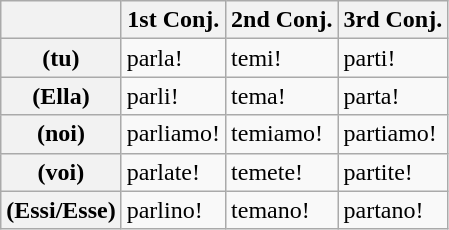<table class="wikitable collapsible autocollapse" border="1">
<tr>
<th></th>
<th>1st Conj.</th>
<th>2nd Conj.</th>
<th>3rd Conj.</th>
</tr>
<tr>
<th>(tu)</th>
<td>parla!</td>
<td>temi!</td>
<td>parti!</td>
</tr>
<tr>
<th>(Ella)</th>
<td>parli!</td>
<td>tema!</td>
<td>parta!</td>
</tr>
<tr>
<th>(noi)</th>
<td>parliamo!</td>
<td>temiamo!</td>
<td>partiamo!</td>
</tr>
<tr>
<th>(voi)</th>
<td>parlate!</td>
<td>temete!</td>
<td>partite!</td>
</tr>
<tr>
<th>(Essi/Esse)</th>
<td>parlino!</td>
<td>temano!</td>
<td>partano!</td>
</tr>
</table>
